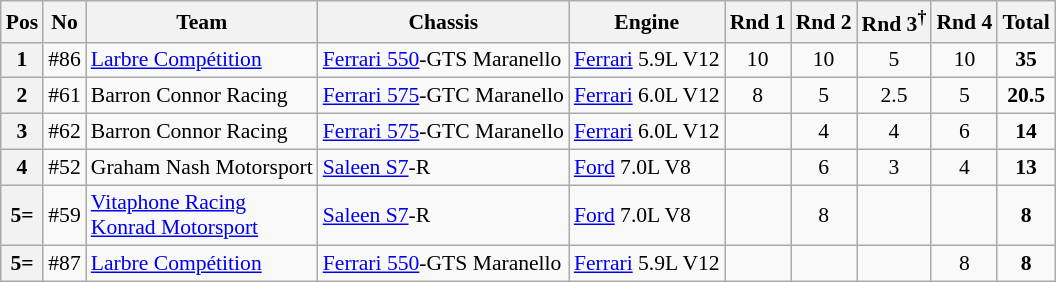<table class="wikitable" style="font-size: 90%;">
<tr>
<th>Pos</th>
<th>No</th>
<th>Team</th>
<th>Chassis</th>
<th>Engine</th>
<th>Rnd 1</th>
<th>Rnd 2</th>
<th>Rnd 3<sup>†</sup></th>
<th>Rnd 4</th>
<th>Total</th>
</tr>
<tr>
<th>1</th>
<td>#86</td>
<td> <a href='#'>Larbre Compétition</a></td>
<td><a href='#'>Ferrari 550</a>-GTS Maranello</td>
<td><a href='#'>Ferrari</a> 5.9L V12</td>
<td align="center">10</td>
<td align="center">10</td>
<td align="center">5</td>
<td align="center">10</td>
<td align="center"><strong>35</strong></td>
</tr>
<tr>
<th>2</th>
<td>#61</td>
<td> Barron Connor Racing</td>
<td><a href='#'>Ferrari 575</a>-GTC Maranello</td>
<td><a href='#'>Ferrari</a> 6.0L V12</td>
<td align="center">8</td>
<td align="center">5</td>
<td align="center">2.5</td>
<td align="center">5</td>
<td align="center"><strong>20.5</strong></td>
</tr>
<tr>
<th>3</th>
<td>#62</td>
<td> Barron Connor Racing</td>
<td><a href='#'>Ferrari 575</a>-GTC Maranello</td>
<td><a href='#'>Ferrari</a> 6.0L V12</td>
<td></td>
<td align="center">4</td>
<td align="center">4</td>
<td align="center">6</td>
<td align="center"><strong>14</strong></td>
</tr>
<tr>
<th>4</th>
<td>#52</td>
<td> Graham Nash Motorsport</td>
<td><a href='#'>Saleen S7</a>-R</td>
<td><a href='#'>Ford</a> 7.0L V8</td>
<td></td>
<td align="center">6</td>
<td align="center">3</td>
<td align="center">4</td>
<td align="center"><strong>13</strong></td>
</tr>
<tr>
<th>5=</th>
<td>#59</td>
<td> <a href='#'>Vitaphone Racing</a><br> <a href='#'>Konrad Motorsport</a></td>
<td><a href='#'>Saleen S7</a>-R</td>
<td><a href='#'>Ford</a> 7.0L V8</td>
<td></td>
<td align="center">8</td>
<td></td>
<td></td>
<td align="center"><strong>8</strong></td>
</tr>
<tr>
<th>5=</th>
<td>#87</td>
<td> <a href='#'>Larbre Compétition</a></td>
<td><a href='#'>Ferrari 550</a>-GTS Maranello</td>
<td><a href='#'>Ferrari</a> 5.9L V12</td>
<td></td>
<td></td>
<td></td>
<td align="center">8</td>
<td align="center"><strong>8</strong></td>
</tr>
</table>
